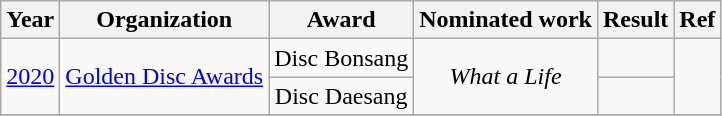<table class="sortable wikitable">
<tr>
<th>Year</th>
<th>Organization</th>
<th>Award</th>
<th>Nominated work</th>
<th>Result</th>
<th>Ref</th>
</tr>
<tr>
<td align="center" rowspan="2"><a href='#'>2020</a></td>
<td align="center" rowspan="2"><a href='#'>Golden Disc Awards</a></td>
<td align="center">Disc Bonsang</td>
<td align="center" rowspan="2"><em>What a Life</em></td>
<td></td>
<td align="center" rowspan="2"></td>
</tr>
<tr>
<td align="center">Disc Daesang</td>
<td></td>
</tr>
<tr>
</tr>
</table>
